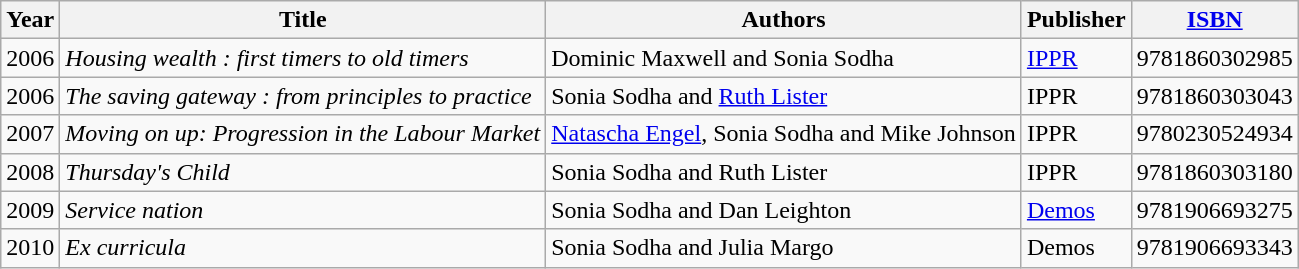<table class="wikitable">
<tr>
<th>Year</th>
<th>Title</th>
<th>Authors</th>
<th>Publisher</th>
<th><a href='#'>ISBN</a></th>
</tr>
<tr>
<td>2006</td>
<td><em>Housing wealth : first timers to old timers</em></td>
<td>Dominic Maxwell and Sonia Sodha</td>
<td><a href='#'>IPPR</a></td>
<td>9781860302985</td>
</tr>
<tr>
<td>2006</td>
<td><em>The saving gateway : from principles to practice</em></td>
<td>Sonia Sodha and <a href='#'>Ruth Lister</a></td>
<td>IPPR</td>
<td>9781860303043</td>
</tr>
<tr>
<td>2007</td>
<td><em>Moving on up: Progression in the Labour Market</em></td>
<td><a href='#'>Natascha Engel</a>, Sonia Sodha and Mike Johnson</td>
<td>IPPR</td>
<td>9780230524934</td>
</tr>
<tr>
<td>2008</td>
<td><em>Thursday's Child</em></td>
<td>Sonia Sodha and Ruth Lister</td>
<td>IPPR</td>
<td>9781860303180</td>
</tr>
<tr>
<td>2009</td>
<td><em>Service nation</em></td>
<td>Sonia Sodha and Dan Leighton</td>
<td><a href='#'>Demos</a></td>
<td>9781906693275</td>
</tr>
<tr>
<td>2010</td>
<td><em>Ex curricula</em></td>
<td>Sonia Sodha and Julia Margo</td>
<td>Demos</td>
<td>9781906693343</td>
</tr>
</table>
